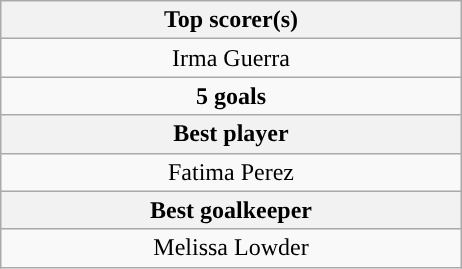<table class="wikitable" style="margin: 1em auto 1em auto;">
<tr>
<th width=300>Top scorer(s)</th>
</tr>
<tr align=center style="background:">
<td style="text-align:center;"> Irma Guerra</td>
</tr>
<tr>
<td style="text-align:center;"><strong>5 goals</strong></td>
</tr>
<tr>
<th>Best player</th>
</tr>
<tr>
<td style="text-align:center;"> Fatima Perez</td>
</tr>
<tr>
<th>Best goalkeeper</th>
</tr>
<tr>
<td style="text-align:center;"> Melissa Lowder</td>
</tr>
</table>
